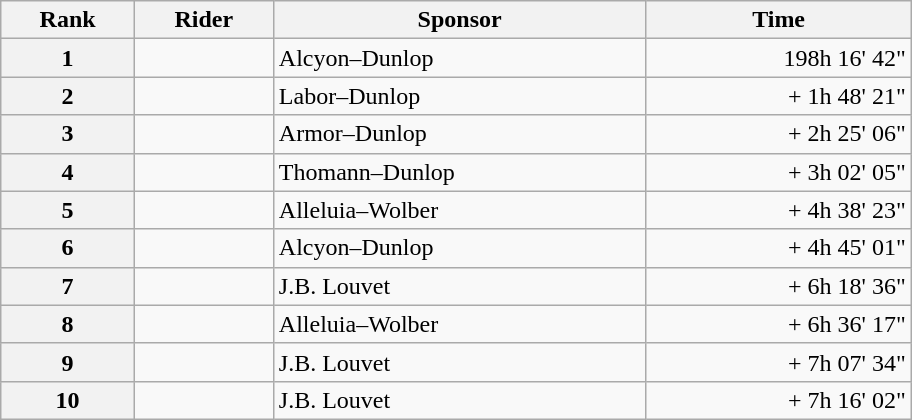<table class="wikitable" style="width:38em;margin-bottom:0;">
<tr>
<th scope="col">Rank</th>
<th scope="col">Rider</th>
<th scope="col">Sponsor</th>
<th scope="col">Time</th>
</tr>
<tr>
<th scope="row">1</th>
<td></td>
<td>Alcyon–Dunlop</td>
<td style="text-align:right;">198h 16' 42"</td>
</tr>
<tr>
<th scope="row">2</th>
<td></td>
<td>Labor–Dunlop</td>
<td style="text-align:right;">+ 1h 48' 21"</td>
</tr>
<tr>
<th scope="row">3</th>
<td></td>
<td>Armor–Dunlop</td>
<td style="text-align:right;">+ 2h 25' 06"</td>
</tr>
<tr>
<th scope="row">4</th>
<td></td>
<td>Thomann–Dunlop</td>
<td style="text-align:right;">+ 3h 02' 05"</td>
</tr>
<tr>
<th scope="row">5</th>
<td></td>
<td>Alleluia–Wolber</td>
<td style="text-align:right;">+ 4h 38' 23"</td>
</tr>
<tr>
<th scope="row">6</th>
<td></td>
<td>Alcyon–Dunlop</td>
<td style="text-align:right;">+ 4h 45' 01"</td>
</tr>
<tr>
<th scope="row">7</th>
<td></td>
<td>J.B. Louvet</td>
<td style="text-align:right;">+ 6h 18' 36"</td>
</tr>
<tr>
<th scope="row">8</th>
<td></td>
<td>Alleluia–Wolber</td>
<td style="text-align:right;">+ 6h 36' 17"</td>
</tr>
<tr>
<th scope="row">9</th>
<td></td>
<td>J.B. Louvet</td>
<td style="text-align:right;">+ 7h 07' 34"</td>
</tr>
<tr>
<th scope="row">10</th>
<td></td>
<td>J.B. Louvet</td>
<td style="text-align:right;">+ 7h 16' 02"</td>
</tr>
</table>
